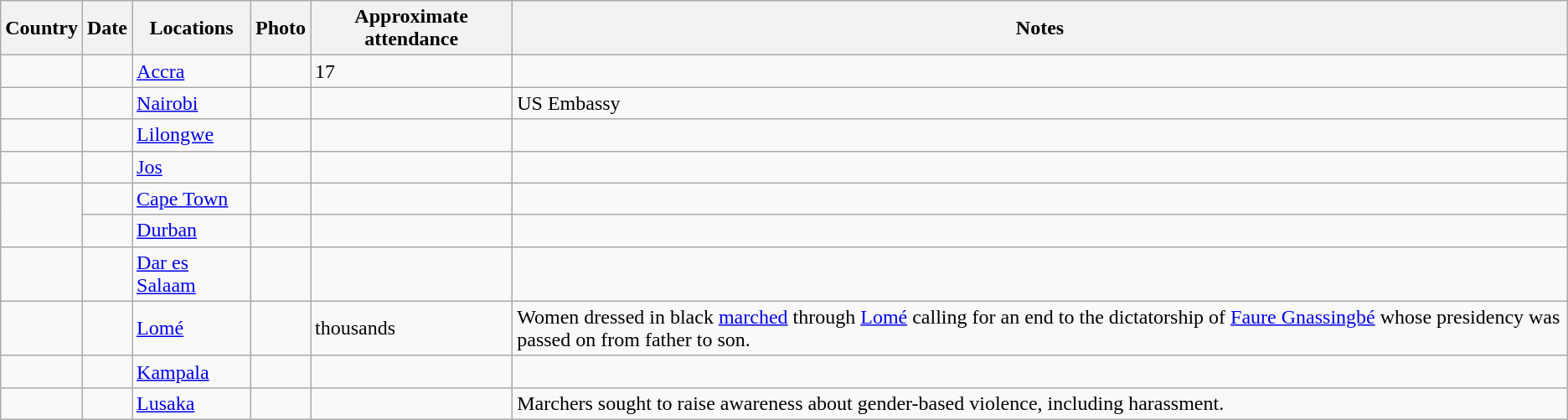<table class="wikitable sortable">
<tr>
<th scope="col">Country</th>
<th scope="col">Date</th>
<th scope="col">Locations</th>
<th scope="col" class="unsortable">Photo</th>
<th scope="col" data-sort-type="number">Approximate attendance</th>
<th scope="col">Notes</th>
</tr>
<tr>
<td></td>
<td></td>
<td><a href='#'>Accra</a></td>
<td></td>
<td>17</td>
<td></td>
</tr>
<tr>
<td></td>
<td></td>
<td><a href='#'>Nairobi</a></td>
<td></td>
<td></td>
<td>US Embassy</td>
</tr>
<tr>
<td></td>
<td></td>
<td><a href='#'>Lilongwe</a></td>
<td></td>
<td></td>
<td></td>
</tr>
<tr>
<td></td>
<td></td>
<td><a href='#'>Jos</a></td>
<td></td>
<td></td>
<td></td>
</tr>
<tr>
<td rowspan="2"></td>
<td></td>
<td><a href='#'>Cape Town</a></td>
<td></td>
<td></td>
<td></td>
</tr>
<tr>
<td></td>
<td><a href='#'>Durban</a></td>
<td></td>
<td></td>
<td></td>
</tr>
<tr>
<td></td>
<td></td>
<td><a href='#'>Dar es Salaam</a></td>
<td></td>
<td></td>
<td></td>
</tr>
<tr>
<td></td>
<td></td>
<td><a href='#'>Lomé</a></td>
<td></td>
<td>thousands</td>
<td>Women dressed in black <a href='#'>marched</a> through <a href='#'>Lomé</a> calling for an end to the dictatorship of <a href='#'>Faure Gnassingbé</a> whose presidency was passed on from father to son.</td>
</tr>
<tr>
<td></td>
<td></td>
<td><a href='#'>Kampala</a></td>
<td></td>
<td></td>
<td></td>
</tr>
<tr>
<td></td>
<td></td>
<td><a href='#'>Lusaka</a></td>
<td></td>
<td></td>
<td>Marchers sought to raise awareness about gender-based violence, including harassment.</td>
</tr>
</table>
